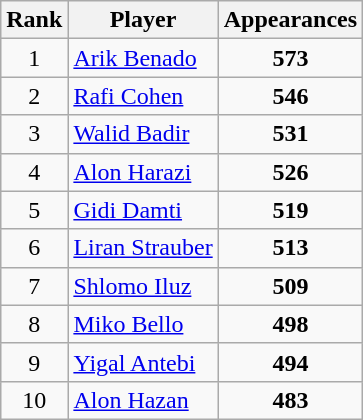<table class="wikitable sortable" style="text-align:center">
<tr>
<th>Rank</th>
<th>Player</th>
<th>Appearances</th>
</tr>
<tr>
<td>1</td>
<td style="text-align:left;"> <a href='#'>Arik Benado</a></td>
<td><strong>573</strong></td>
</tr>
<tr>
<td>2</td>
<td style="text-align:left;"> <a href='#'>Rafi Cohen</a></td>
<td><strong>546</strong></td>
</tr>
<tr>
<td>3</td>
<td style="text-align:left;"> <a href='#'>Walid Badir</a></td>
<td><strong>531</strong></td>
</tr>
<tr>
<td>4</td>
<td style="text-align:left;"> <a href='#'>Alon Harazi</a></td>
<td><strong>526</strong></td>
</tr>
<tr>
<td>5</td>
<td style="text-align:left;"> <a href='#'>Gidi Damti</a></td>
<td><strong>519</strong></td>
</tr>
<tr>
<td>6</td>
<td style="text-align:left;"> <a href='#'>Liran Strauber</a></td>
<td><strong>513</strong></td>
</tr>
<tr>
<td>7</td>
<td style="text-align:left;"> <a href='#'>Shlomo Iluz</a></td>
<td><strong>509</strong></td>
</tr>
<tr>
<td>8</td>
<td style="text-align:left;"> <a href='#'>Miko Bello</a></td>
<td><strong>498</strong></td>
</tr>
<tr>
<td>9</td>
<td style="text-align:left;"> <a href='#'>Yigal Antebi</a></td>
<td><strong>494</strong></td>
</tr>
<tr>
<td>10</td>
<td style="text-align:left;"> <a href='#'>Alon Hazan</a></td>
<td><strong>483</strong></td>
</tr>
</table>
